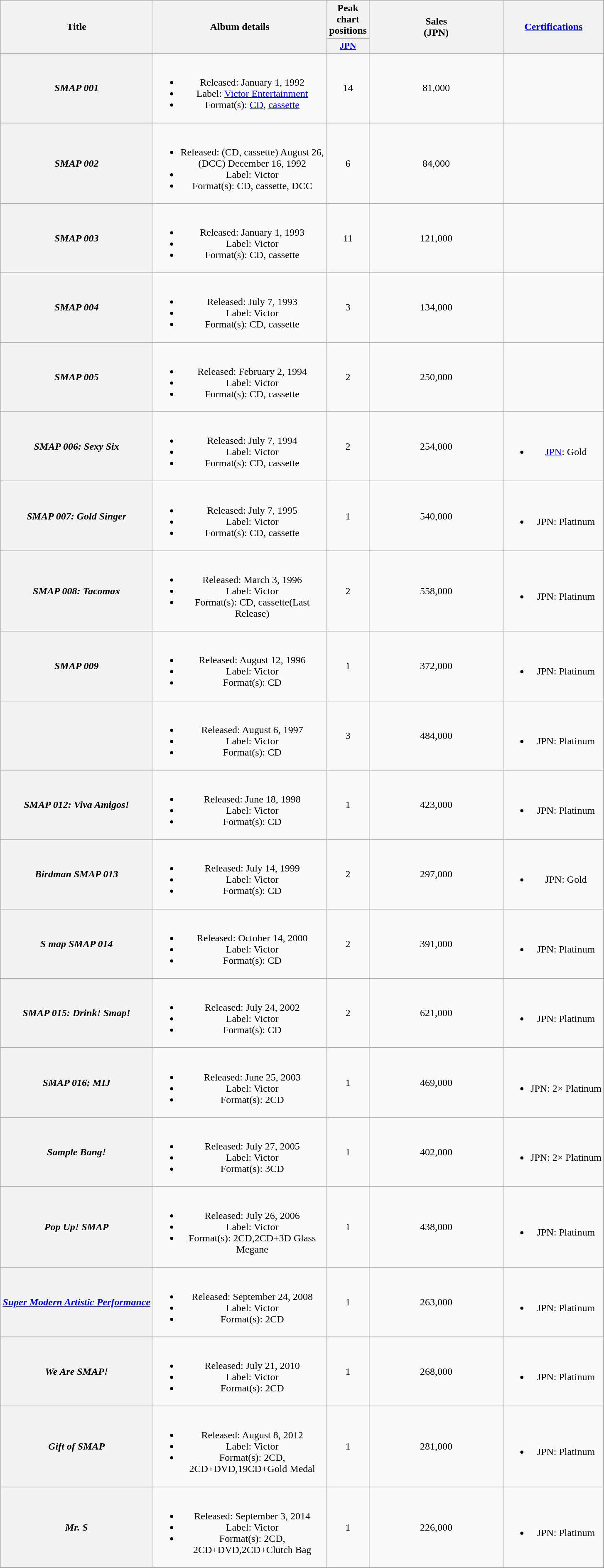<table class="wikitable plainrowheaders" style="text-align:center;" border="1">
<tr>
<th scope="col" rowspan="2">Title</th>
<th scope="col" rowspan="2" style="width:17em;">Album details</th>
<th colspan="1">Peak chart positions</th>
<th scope="col" rowspan="2" style="width:13em;" style="width:8em;">Sales<br>(JPN)<br></th>
<th scope="col" rowspan="2"><a href='#'>Certifications</a></th>
</tr>
<tr>
<th style="width:3em;font-size:90%"><a href='#'>JPN</a><br></th>
</tr>
<tr>
<th scope="row"><em>SMAP 001</em></th>
<td><br><ul><li>Released: January 1, 1992</li><li>Label: <a href='#'>Victor Entertainment</a></li><li>Format(s): <a href='#'>CD</a>, <a href='#'>cassette</a></li></ul></td>
<td>14</td>
<td>81,000</td>
<td></td>
</tr>
<tr>
<th scope="row"><em>SMAP 002</em></th>
<td><br><ul><li>Released: (CD, cassette) August 26, (DCC) December 16, 1992</li><li>Label: Victor</li><li>Format(s): CD, cassette, DCC</li></ul></td>
<td>6</td>
<td>84,000</td>
<td></td>
</tr>
<tr>
<th scope="row"><em>SMAP 003</em></th>
<td><br><ul><li>Released: January 1, 1993</li><li>Label: Victor</li><li>Format(s): CD, cassette</li></ul></td>
<td>11</td>
<td>121,000</td>
<td></td>
</tr>
<tr>
<th scope="row"><em>SMAP 004</em></th>
<td><br><ul><li>Released: July 7, 1993</li><li>Label: Victor</li><li>Format(s): CD, cassette</li></ul></td>
<td>3</td>
<td>134,000</td>
<td></td>
</tr>
<tr>
<th scope="row"><em>SMAP 005</em></th>
<td><br><ul><li>Released: February 2, 1994</li><li>Label: Victor</li><li>Format(s): CD, cassette</li></ul></td>
<td>2</td>
<td>250,000</td>
<td></td>
</tr>
<tr>
<th scope="row"><em>SMAP 006: Sexy Six</em></th>
<td><br><ul><li>Released: July 7, 1994</li><li>Label: Victor</li><li>Format(s): CD, cassette</li></ul></td>
<td>2</td>
<td>254,000</td>
<td><br><ul><li><a href='#'>JPN</a>: Gold</li></ul></td>
</tr>
<tr>
<th scope="row"><em>SMAP 007: Gold Singer</em></th>
<td><br><ul><li>Released: July 7, 1995</li><li>Label: Victor</li><li>Format(s): CD, cassette</li></ul></td>
<td>1</td>
<td>540,000</td>
<td><br><ul><li>JPN: Platinum</li></ul></td>
</tr>
<tr>
<th scope="row"><em>SMAP 008: Tacomax</em></th>
<td><br><ul><li>Released: March 3, 1996</li><li>Label: Victor</li><li>Format(s): CD, cassette(Last Release)</li></ul></td>
<td>2</td>
<td>558,000</td>
<td><br><ul><li>JPN: Platinum</li></ul></td>
</tr>
<tr>
<th scope="row"><em>SMAP 009</em></th>
<td><br><ul><li>Released: August 12, 1996</li><li>Label: Victor</li><li>Format(s): CD</li></ul></td>
<td>1</td>
<td>372,000</td>
<td><br><ul><li>JPN: Platinum</li></ul></td>
</tr>
<tr>
<th scope="row"></th>
<td><br><ul><li>Released: August 6, 1997</li><li>Label: Victor</li><li>Format(s): CD</li></ul></td>
<td>3</td>
<td>484,000</td>
<td><br><ul><li>JPN: Platinum</li></ul></td>
</tr>
<tr>
<th scope="row"><em>SMAP 012: Viva Amigos!</em></th>
<td><br><ul><li>Released: June 18, 1998</li><li>Label: Victor</li><li>Format(s): CD</li></ul></td>
<td>1</td>
<td>423,000</td>
<td><br><ul><li>JPN: Platinum</li></ul></td>
</tr>
<tr>
<th scope="row"><em>Birdman SMAP 013</em></th>
<td><br><ul><li>Released: July 14, 1999</li><li>Label: Victor</li><li>Format(s): CD</li></ul></td>
<td>2</td>
<td>297,000</td>
<td><br><ul><li>JPN: Gold</li></ul></td>
</tr>
<tr>
<th scope="row"><em>S map SMAP 014</em></th>
<td><br><ul><li>Released: October 14, 2000</li><li>Label: Victor</li><li>Format(s): CD</li></ul></td>
<td>2</td>
<td>391,000</td>
<td><br><ul><li>JPN: Platinum</li></ul></td>
</tr>
<tr>
<th scope="row"><em>SMAP 015: Drink! Smap!</em></th>
<td><br><ul><li>Released: July 24, 2002</li><li>Label: Victor</li><li>Format(s): CD</li></ul></td>
<td>2</td>
<td>621,000</td>
<td><br><ul><li>JPN: Platinum</li></ul></td>
</tr>
<tr>
<th scope="row"><em>SMAP 016: MIJ</em></th>
<td><br><ul><li>Released: June 25, 2003</li><li>Label: Victor</li><li>Format(s): 2CD</li></ul></td>
<td>1</td>
<td>469,000</td>
<td><br><ul><li>JPN: 2× Platinum</li></ul></td>
</tr>
<tr>
<th scope="row"><em>Sample Bang!</em></th>
<td><br><ul><li>Released: July 27, 2005</li><li>Label: Victor</li><li>Format(s): 3CD</li></ul></td>
<td>1</td>
<td>402,000</td>
<td><br><ul><li>JPN: 2× Platinum</li></ul></td>
</tr>
<tr>
<th scope="row"><em>Pop Up! SMAP</em></th>
<td><br><ul><li>Released: July 26, 2006</li><li>Label: Victor</li><li>Format(s): 2CD,2CD+3D Glass Megane</li></ul></td>
<td>1</td>
<td>438,000</td>
<td><br><ul><li>JPN: Platinum</li></ul></td>
</tr>
<tr>
<th scope="row"><em><a href='#'>Super Modern Artistic Performance</a></em></th>
<td><br><ul><li>Released: September 24, 2008</li><li>Label: Victor</li><li>Format(s): 2CD</li></ul></td>
<td>1</td>
<td>263,000</td>
<td><br><ul><li>JPN: Platinum</li></ul></td>
</tr>
<tr>
<th scope="row"><em>We Are SMAP!</em></th>
<td><br><ul><li>Released: July 21, 2010</li><li>Label: Victor</li><li>Format(s): 2CD</li></ul></td>
<td>1</td>
<td>268,000</td>
<td><br><ul><li>JPN: Platinum</li></ul></td>
</tr>
<tr>
<th scope="row"><em>Gift of SMAP</em></th>
<td><br><ul><li>Released: August 8, 2012</li><li>Label: Victor</li><li>Format(s): 2CD, 2CD+DVD,19CD+Gold Medal</li></ul></td>
<td>1</td>
<td>281,000</td>
<td><br><ul><li>JPN: Platinum</li></ul></td>
</tr>
<tr>
<th scope="row"><em>Mr. S</em></th>
<td><br><ul><li>Released: September 3, 2014</li><li>Label: Victor</li><li>Format(s): 2CD, 2CD+DVD,2CD+Clutch Bag</li></ul></td>
<td>1</td>
<td>226,000</td>
<td><br><ul><li>JPN: Platinum</li></ul></td>
</tr>
<tr>
</tr>
</table>
